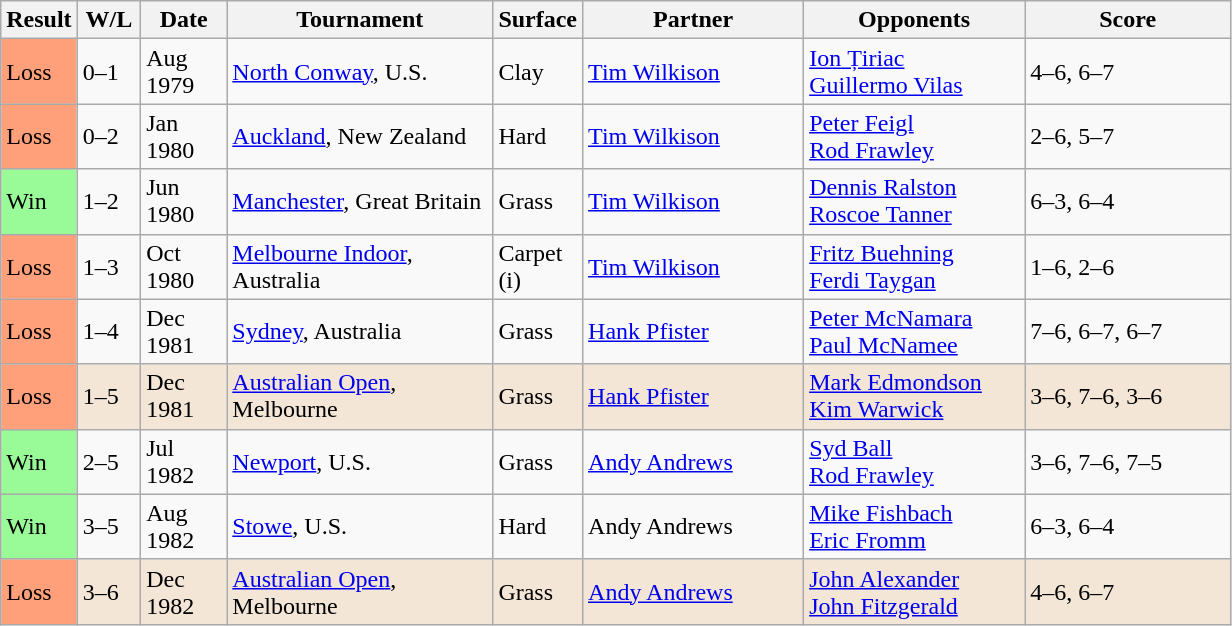<table class="sortable wikitable">
<tr>
<th style="width:40px">Result</th>
<th style="width:35px" class="unsortable">W/L</th>
<th style="width:50px">Date</th>
<th style="width:170px">Tournament</th>
<th style="width:50px">Surface</th>
<th style="width:140px">Partner</th>
<th style="width:140px">Opponents</th>
<th style="width:130px" class="unsortable">Score</th>
</tr>
<tr>
<td style="background:#ffa07a;">Loss</td>
<td>0–1</td>
<td>Aug 1979</td>
<td><a href='#'>North Conway</a>, U.S.</td>
<td>Clay</td>
<td> <a href='#'>Tim Wilkison</a></td>
<td> <a href='#'>Ion Țiriac</a> <br>  <a href='#'>Guillermo Vilas</a></td>
<td>4–6, 6–7</td>
</tr>
<tr>
<td style="background:#ffa07a;">Loss</td>
<td>0–2</td>
<td>Jan 1980</td>
<td><a href='#'>Auckland</a>, New Zealand</td>
<td>Hard</td>
<td> <a href='#'>Tim Wilkison</a></td>
<td> <a href='#'>Peter Feigl</a> <br>  <a href='#'>Rod Frawley</a></td>
<td>2–6, 5–7</td>
</tr>
<tr>
<td style="background:#98fb98;">Win</td>
<td>1–2</td>
<td>Jun 1980</td>
<td><a href='#'>Manchester</a>, Great Britain</td>
<td>Grass</td>
<td> <a href='#'>Tim Wilkison</a></td>
<td> <a href='#'>Dennis Ralston</a> <br>  <a href='#'>Roscoe Tanner</a></td>
<td>6–3, 6–4</td>
</tr>
<tr>
<td style="background:#ffa07a;">Loss</td>
<td>1–3</td>
<td>Oct 1980</td>
<td><a href='#'>Melbourne Indoor</a>, Australia</td>
<td>Carpet (i)</td>
<td> <a href='#'>Tim Wilkison</a></td>
<td> <a href='#'>Fritz Buehning</a> <br>  <a href='#'>Ferdi Taygan</a></td>
<td>1–6, 2–6</td>
</tr>
<tr>
<td style="background:#ffa07a;">Loss</td>
<td>1–4</td>
<td>Dec 1981</td>
<td><a href='#'>Sydney</a>, Australia</td>
<td>Grass</td>
<td> <a href='#'>Hank Pfister</a></td>
<td> <a href='#'>Peter McNamara</a> <br>  <a href='#'>Paul McNamee</a></td>
<td>7–6, 6–7, 6–7</td>
</tr>
<tr style="background:#f3e6d7;">
<td style="background:#ffa07a;">Loss</td>
<td>1–5</td>
<td>Dec 1981</td>
<td><a href='#'>Australian Open</a>, Melbourne</td>
<td>Grass</td>
<td>  <a href='#'>Hank Pfister</a></td>
<td> <a href='#'>Mark Edmondson</a> <br>  <a href='#'>Kim Warwick</a></td>
<td>3–6, 7–6, 3–6</td>
</tr>
<tr>
<td style="background:#98fb98;">Win</td>
<td>2–5</td>
<td>Jul 1982</td>
<td><a href='#'>Newport</a>, U.S.</td>
<td>Grass</td>
<td> <a href='#'>Andy Andrews</a></td>
<td> <a href='#'>Syd Ball</a> <br>  <a href='#'>Rod Frawley</a></td>
<td>3–6, 7–6, 7–5</td>
</tr>
<tr>
<td style="background:#98fb98;">Win</td>
<td>3–5</td>
<td>Aug 1982</td>
<td><a href='#'>Stowe</a>, U.S.</td>
<td>Hard</td>
<td> Andy Andrews</td>
<td> <a href='#'>Mike Fishbach</a> <br>  <a href='#'>Eric Fromm</a></td>
<td>6–3, 6–4</td>
</tr>
<tr style="background:#f3e6d7;">
<td style="background:#ffa07a;">Loss</td>
<td>3–6</td>
<td>Dec 1982</td>
<td><a href='#'>Australian Open</a>, Melbourne</td>
<td>Grass</td>
<td> <a href='#'>Andy Andrews</a></td>
<td> <a href='#'>John Alexander</a> <br>  <a href='#'>John Fitzgerald</a></td>
<td>4–6, 6–7</td>
</tr>
</table>
